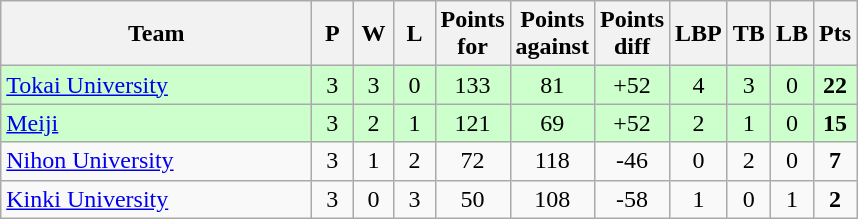<table class="wikitable" style="text-align: center;">
<tr>
<th style="width:200px;">Team</th>
<th width="20">P</th>
<th width="20">W</th>
<th width="20">L</th>
<th width="20">Points for</th>
<th width="20">Points against</th>
<th width="20">Points diff</th>
<th width="20">LBP</th>
<th width="20">TB</th>
<th width="20">LB</th>
<th width="20">Pts</th>
</tr>
<tr style="background:#cfc;">
<td align=left><a href='#'>Tokai University</a></td>
<td>3</td>
<td>3</td>
<td>0</td>
<td>133</td>
<td>81</td>
<td>+52</td>
<td>4</td>
<td>3</td>
<td>0</td>
<td><strong>22</strong></td>
</tr>
<tr style="background:#cfc;">
<td align=left><a href='#'>Meiji</a></td>
<td>3</td>
<td>2</td>
<td>1</td>
<td>121</td>
<td>69</td>
<td>+52</td>
<td>2</td>
<td>1</td>
<td>0</td>
<td><strong>15</strong></td>
</tr>
<tr>
<td align=left><a href='#'>Nihon University</a></td>
<td>3</td>
<td>1</td>
<td>2</td>
<td>72</td>
<td>118</td>
<td>-46</td>
<td>0</td>
<td>2</td>
<td>0</td>
<td><strong>7</strong></td>
</tr>
<tr>
<td align=left><a href='#'>Kinki University</a></td>
<td>3</td>
<td>0</td>
<td>3</td>
<td>50</td>
<td>108</td>
<td>-58</td>
<td>1</td>
<td>0</td>
<td>1</td>
<td><strong>2</strong></td>
</tr>
</table>
